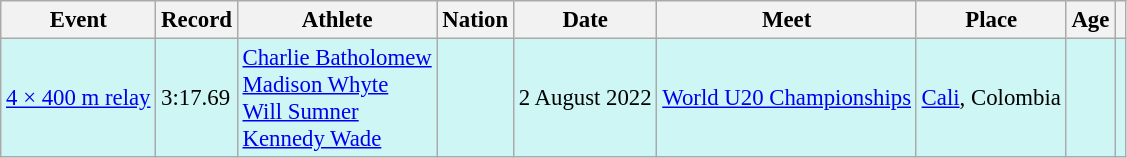<table class="wikitable" style="font-size:95%;">
<tr>
<th>Event</th>
<th>Record</th>
<th>Athlete</th>
<th>Nation</th>
<th>Date</th>
<th>Meet</th>
<th>Place</th>
<th>Age</th>
<th></th>
</tr>
<tr style="background:#cef6f5;">
<td><a href='#'>4 × 400 m relay</a></td>
<td>3:17.69 </td>
<td><a href='#'>Charlie Batholomew</a><br><a href='#'>Madison Whyte</a><br><a href='#'>Will Sumner</a><br><a href='#'>Kennedy Wade</a></td>
<td></td>
<td>2 August 2022</td>
<td><a href='#'>World U20 Championships</a></td>
<td><a href='#'>Cali</a>, Colombia</td>
<td><br><br><br></td>
<td></td>
</tr>
</table>
